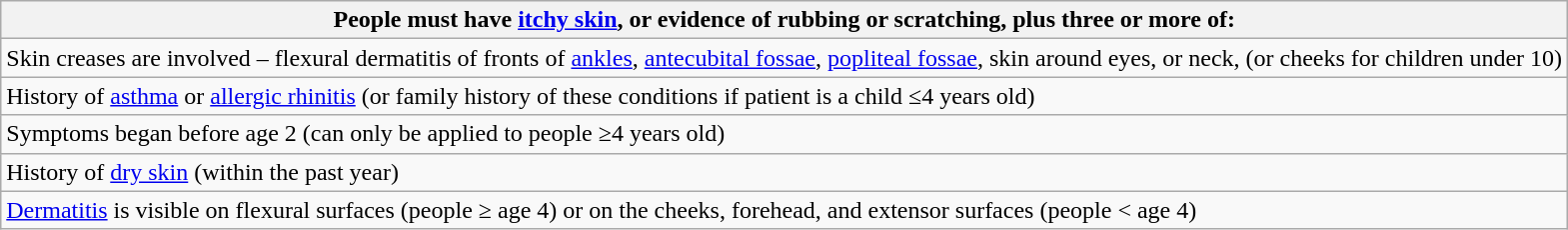<table class="wikitable">
<tr>
<th>People must have <a href='#'>itchy skin</a>, or evidence of rubbing or scratching, plus three or more of:</th>
</tr>
<tr>
<td>Skin creases are involved – flexural dermatitis of fronts of <a href='#'>ankles</a>, <a href='#'>antecubital fossae</a>, <a href='#'>popliteal fossae</a>, skin around eyes, or neck, (or cheeks for children under 10)</td>
</tr>
<tr>
<td>History of <a href='#'>asthma</a> or <a href='#'>allergic rhinitis</a> (or family history of these conditions if patient is a child ≤4 years old)</td>
</tr>
<tr>
<td>Symptoms began before age 2 (can only be applied to people ≥4 years old)</td>
</tr>
<tr>
<td>History of <a href='#'>dry skin</a> (within the past year)</td>
</tr>
<tr>
<td><a href='#'>Dermatitis</a> is visible on flexural surfaces (people ≥ age 4) or on the cheeks, forehead, and extensor surfaces (people < age 4)</td>
</tr>
</table>
